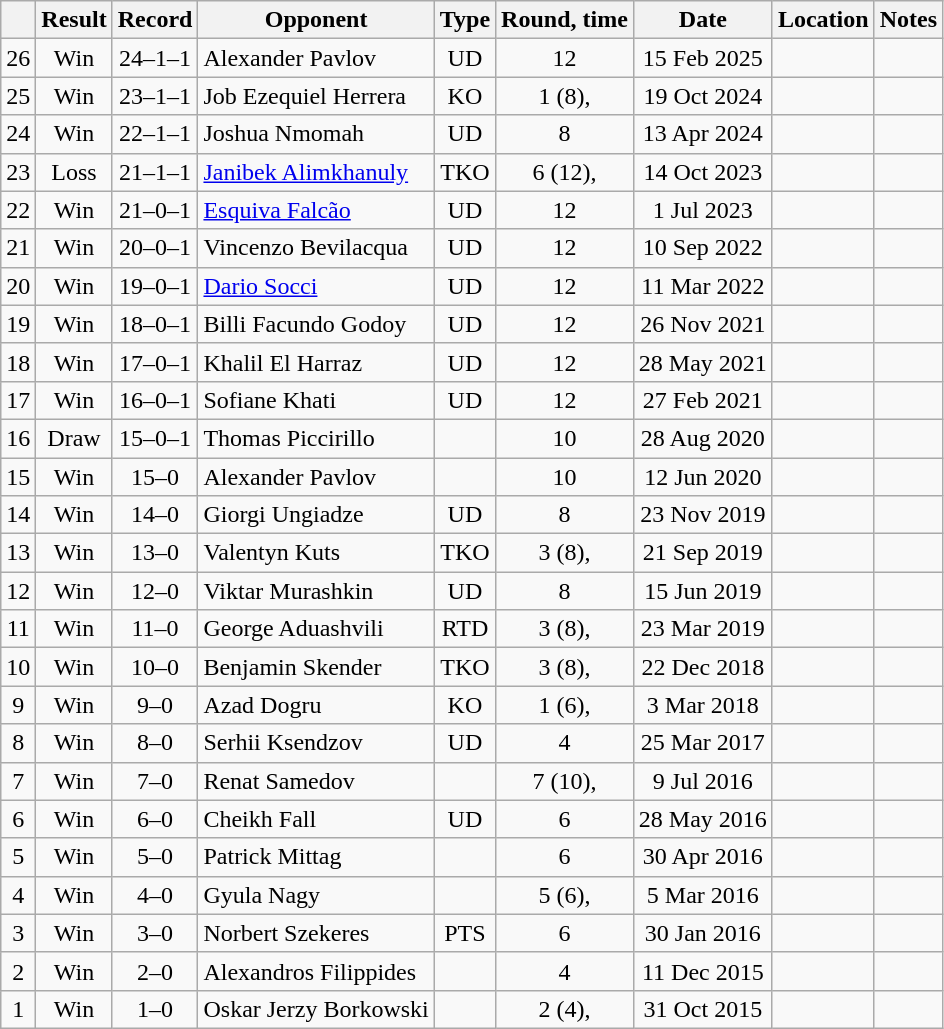<table class=wikitable style=text-align:center>
<tr>
<th></th>
<th>Result</th>
<th>Record</th>
<th>Opponent</th>
<th>Type</th>
<th>Round, time</th>
<th>Date</th>
<th>Location</th>
<th>Notes</th>
</tr>
<tr>
<td>26</td>
<td>Win</td>
<td>24–1–1</td>
<td align=left>Alexander Pavlov</td>
<td>UD</td>
<td>12</td>
<td>15 Feb 2025</td>
<td align=left></td>
<td align=left></td>
</tr>
<tr>
<td>25</td>
<td>Win</td>
<td>23–1–1</td>
<td align=left>Job Ezequiel Herrera</td>
<td>KO</td>
<td>1 (8), </td>
<td>19 Oct 2024</td>
<td align=left></td>
<td align=left></td>
</tr>
<tr>
<td>24</td>
<td>Win</td>
<td>22–1–1</td>
<td align=left>Joshua Nmomah</td>
<td>UD</td>
<td>8</td>
<td>13 Apr 2024</td>
<td align=left></td>
<td align=left></td>
</tr>
<tr>
<td>23</td>
<td>Loss</td>
<td>21–1–1</td>
<td align=left><a href='#'>Janibek Alimkhanuly</a></td>
<td>TKO</td>
<td>6 (12), </td>
<td>14 Oct 2023</td>
<td align=left></td>
<td align=left></td>
</tr>
<tr>
<td>22</td>
<td>Win</td>
<td>21–0–1</td>
<td align=left><a href='#'>Esquiva Falcão</a></td>
<td>UD</td>
<td>12</td>
<td>1 Jul 2023</td>
<td align=left></td>
<td align=left></td>
</tr>
<tr>
<td>21</td>
<td>Win</td>
<td>20–0–1</td>
<td align=left>Vincenzo Bevilacqua</td>
<td>UD</td>
<td>12</td>
<td>10 Sep 2022</td>
<td align=left></td>
<td align=left></td>
</tr>
<tr>
<td>20</td>
<td>Win</td>
<td>19–0–1</td>
<td align=left><a href='#'>Dario Socci</a></td>
<td>UD</td>
<td>12</td>
<td>11 Mar 2022</td>
<td align=left></td>
<td align=left></td>
</tr>
<tr>
<td>19</td>
<td>Win</td>
<td>18–0–1</td>
<td align=left>Billi Facundo Godoy</td>
<td>UD</td>
<td>12</td>
<td>26 Nov 2021</td>
<td align=left></td>
<td align=left></td>
</tr>
<tr>
<td>18</td>
<td>Win</td>
<td>17–0–1</td>
<td align=left>Khalil El Harraz</td>
<td>UD</td>
<td>12</td>
<td>28 May 2021</td>
<td align=left></td>
<td align=left></td>
</tr>
<tr>
<td>17</td>
<td>Win</td>
<td>16–0–1</td>
<td align=left>Sofiane Khati</td>
<td>UD</td>
<td>12</td>
<td>27 Feb 2021</td>
<td align=left></td>
<td align=left></td>
</tr>
<tr>
<td>16</td>
<td>Draw</td>
<td>15–0–1</td>
<td align=left>Thomas Piccirillo</td>
<td></td>
<td>10</td>
<td>28 Aug 2020</td>
<td align=left></td>
<td align=left></td>
</tr>
<tr>
<td>15</td>
<td>Win</td>
<td>15–0</td>
<td align=left>Alexander Pavlov</td>
<td></td>
<td>10</td>
<td>12 Jun 2020</td>
<td align=left></td>
<td align=left></td>
</tr>
<tr>
<td>14</td>
<td>Win</td>
<td>14–0</td>
<td align=left>Giorgi Ungiadze</td>
<td>UD</td>
<td>8</td>
<td>23 Nov 2019</td>
<td align=left></td>
<td align=left></td>
</tr>
<tr>
<td>13</td>
<td>Win</td>
<td>13–0</td>
<td align=left>Valentyn Kuts</td>
<td>TKO</td>
<td>3 (8), </td>
<td>21 Sep 2019</td>
<td align=left></td>
<td align=left></td>
</tr>
<tr>
<td>12</td>
<td>Win</td>
<td>12–0</td>
<td align=left>Viktar Murashkin</td>
<td>UD</td>
<td>8</td>
<td>15 Jun 2019</td>
<td align=left></td>
<td align=left></td>
</tr>
<tr>
<td>11</td>
<td>Win</td>
<td>11–0</td>
<td align=left>George Aduashvili</td>
<td>RTD</td>
<td>3 (8), </td>
<td>23 Mar 2019</td>
<td align=left></td>
<td align=left></td>
</tr>
<tr>
<td>10</td>
<td>Win</td>
<td>10–0</td>
<td align=left>Benjamin Skender</td>
<td>TKO</td>
<td>3 (8), </td>
<td>22 Dec 2018</td>
<td align=left></td>
<td align=left></td>
</tr>
<tr>
<td>9</td>
<td>Win</td>
<td>9–0</td>
<td align=left>Azad Dogru</td>
<td>KO</td>
<td>1 (6), </td>
<td>3 Mar 2018</td>
<td align=left></td>
<td align=left></td>
</tr>
<tr>
<td>8</td>
<td>Win</td>
<td>8–0</td>
<td align=left>Serhii Ksendzov</td>
<td>UD</td>
<td>4</td>
<td>25 Mar 2017</td>
<td align=left></td>
<td align=left></td>
</tr>
<tr>
<td>7</td>
<td>Win</td>
<td>7–0</td>
<td align=left>Renat Samedov</td>
<td></td>
<td>7 (10), </td>
<td>9 Jul 2016</td>
<td align=left></td>
<td align=left></td>
</tr>
<tr>
<td>6</td>
<td>Win</td>
<td>6–0</td>
<td align=left>Cheikh Fall</td>
<td>UD</td>
<td>6</td>
<td>28 May 2016</td>
<td align=left></td>
<td align=left></td>
</tr>
<tr>
<td>5</td>
<td>Win</td>
<td>5–0</td>
<td align=left>Patrick Mittag</td>
<td></td>
<td>6</td>
<td>30 Apr 2016</td>
<td align=left></td>
<td align=left></td>
</tr>
<tr>
<td>4</td>
<td>Win</td>
<td>4–0</td>
<td align=left>Gyula Nagy</td>
<td></td>
<td>5 (6), </td>
<td>5 Mar 2016</td>
<td align=left></td>
<td align=left></td>
</tr>
<tr>
<td>3</td>
<td>Win</td>
<td>3–0</td>
<td align=left>Norbert Szekeres</td>
<td>PTS</td>
<td>6</td>
<td>30 Jan 2016</td>
<td align=left></td>
<td align=left></td>
</tr>
<tr>
<td>2</td>
<td>Win</td>
<td>2–0</td>
<td align=left>Alexandros Filippides</td>
<td></td>
<td>4</td>
<td>11 Dec 2015</td>
<td align=left></td>
<td align=left></td>
</tr>
<tr>
<td>1</td>
<td>Win</td>
<td>1–0</td>
<td align=left>Oskar Jerzy Borkowski</td>
<td></td>
<td>2 (4), </td>
<td>31 Oct 2015</td>
<td align=left></td>
<td align=left></td>
</tr>
</table>
